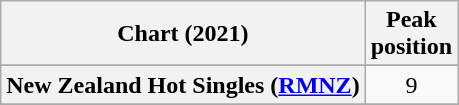<table class="wikitable sortable plainrowheaders" style="text-align:center">
<tr>
<th scope="col">Chart (2021)</th>
<th scope="col">Peak<br>position</th>
</tr>
<tr>
</tr>
<tr>
</tr>
<tr>
<th scope="row">New Zealand Hot Singles (<a href='#'>RMNZ</a>)</th>
<td>9</td>
</tr>
<tr>
</tr>
<tr>
</tr>
</table>
